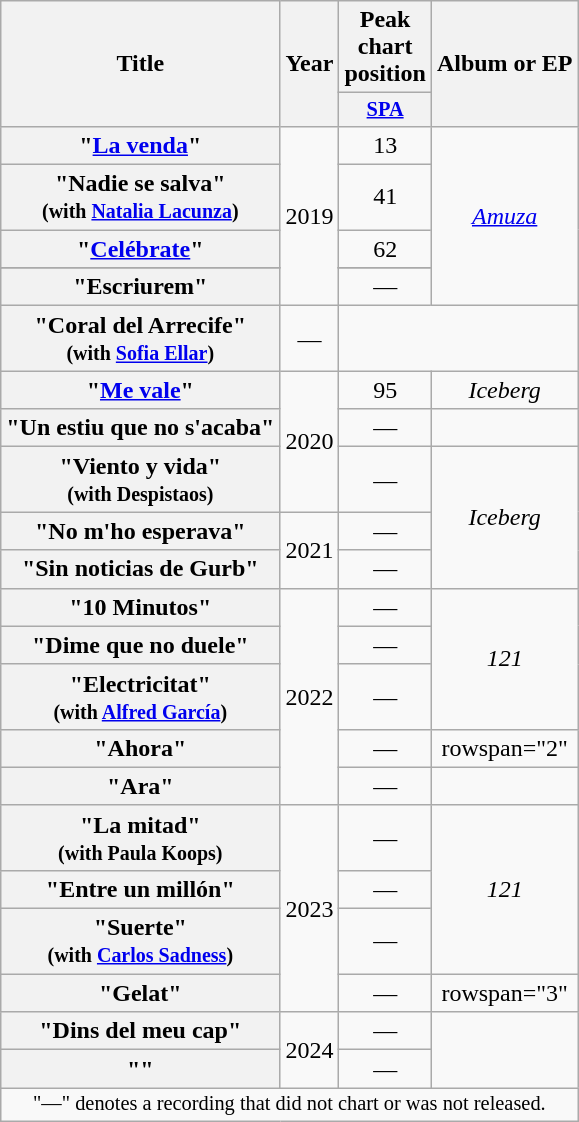<table class="wikitable plainrowheaders" style="text-align:center;">
<tr>
<th scope="col" rowspan="2">Title</th>
<th scope="col" rowspan="2">Year</th>
<th scope="col" colspan="1">Peak chart position</th>
<th scope="col" rowspan="2">Album or EP</th>
</tr>
<tr>
<th scope="col" style="width:3em;font-size:85%;"><a href='#'>SPA</a><br></th>
</tr>
<tr>
<th scope="row">"<a href='#'>La venda</a>"</th>
<td rowspan="5">2019</td>
<td>13</td>
<td rowspan="5"><em><a href='#'>Amuza</a></em></td>
</tr>
<tr>
<th scope="row">"Nadie se salva"<br><small>(with <a href='#'>Natalia Lacunza</a>)</small></th>
<td>41</td>
</tr>
<tr>
<th scope="row">"<a href='#'>Celébrate</a>"</th>
<td>62</td>
</tr>
<tr>
</tr>
<tr>
<th scope="row">"Escriurem"</th>
<td>—</td>
</tr>
<tr>
<th scope="row">"Coral del Arrecife"<br><small>(with <a href='#'>Sofia Ellar</a>)</small></th>
<td>—</td>
</tr>
<tr>
<th scope="row">"<a href='#'>Me vale</a>"</th>
<td rowspan="3">2020</td>
<td>95</td>
<td><em>Iceberg</em></td>
</tr>
<tr>
<th scope="row">"Un estiu que no s'acaba"</th>
<td>—</td>
<td></td>
</tr>
<tr>
<th scope="row">"Viento y vida"<br><small>(with Despistaos)</small></th>
<td>—</td>
<td rowspan="3"><em>Iceberg</em></td>
</tr>
<tr>
<th scope="row">"No m'ho esperava"</th>
<td rowspan="2">2021</td>
<td>—</td>
</tr>
<tr>
<th scope="row">"Sin noticias de Gurb"</th>
<td>—</td>
</tr>
<tr>
<th scope="row">"10 Minutos"</th>
<td rowspan="5">2022</td>
<td>—</td>
<td rowspan="3"><em>121</em></td>
</tr>
<tr>
<th scope="row">"Dime que no duele"</th>
<td>—</td>
</tr>
<tr>
<th scope="row">"Electricitat"<br><small>(with <a href='#'>Alfred García</a>)</small></th>
<td>—</td>
</tr>
<tr>
<th scope="row">"Ahora"</th>
<td>—</td>
<td>rowspan="2" </td>
</tr>
<tr>
<th scope="row">"Ara"</th>
<td>—</td>
</tr>
<tr>
<th scope="row">"La mitad"<br><small>(with Paula Koops)</small></th>
<td rowspan="4">2023</td>
<td>—</td>
<td rowspan="3"><em>121</em></td>
</tr>
<tr>
<th scope="row">"Entre un millón"</th>
<td>—</td>
</tr>
<tr>
<th scope="row">"Suerte"<br><small>(with <a href='#'>Carlos Sadness</a>)</small></th>
<td>—</td>
</tr>
<tr>
<th scope="row">"Gelat"</th>
<td>—</td>
<td>rowspan="3" </td>
</tr>
<tr>
<th scope="row">"Dins del meu cap"</th>
<td rowspan="2">2024</td>
<td>—</td>
</tr>
<tr>
<th scope="row">""</th>
<td>—</td>
</tr>
<tr>
<td colspan="12" style="text-align:center; font-size:85%;">"—" denotes a recording that did not chart or was not released.</td>
</tr>
</table>
